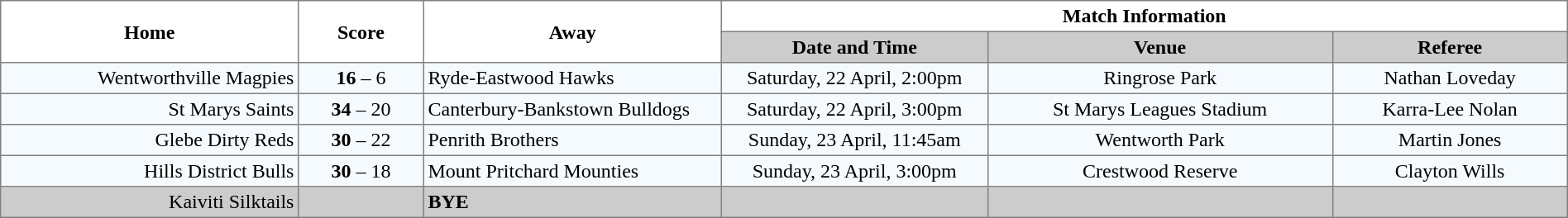<table width="100%" cellspacing="0" cellpadding="3" border="1" style="border-collapse:collapse;  text-align:center;">
<tr>
<th rowspan="2" width="19%">Home</th>
<th rowspan="2" width="8%">Score</th>
<th rowspan="2" width="19%">Away</th>
<th colspan="3">Match Information</th>
</tr>
<tr style="background:#CCCCCC">
<th width="17%">Date and Time</th>
<th width="22%">Venue</th>
<th width="50%">Referee</th>
</tr>
<tr style="text-align:center; background:#f5faff;">
<td align="right">Wentworthville Magpies </td>
<td><strong>16</strong> – 6</td>
<td align="left"> Ryde-Eastwood Hawks</td>
<td>Saturday, 22 April, 2:00pm</td>
<td>Ringrose Park</td>
<td>Nathan Loveday</td>
</tr>
<tr style="text-align:center; background:#f5faff;">
<td align="right">St Marys Saints </td>
<td><strong>34</strong> – 20</td>
<td align="left"> Canterbury-Bankstown Bulldogs</td>
<td>Saturday, 22 April, 3:00pm</td>
<td>St Marys Leagues Stadium</td>
<td>Karra-Lee Nolan</td>
</tr>
<tr style="text-align:center; background:#f5faff;">
<td align="right">Glebe Dirty Reds </td>
<td><strong>30</strong> – 22</td>
<td align="left"> Penrith Brothers</td>
<td>Sunday, 23 April, 11:45am</td>
<td>Wentworth Park</td>
<td>Martin Jones</td>
</tr>
<tr style="text-align:center; background:#f5faff;">
<td align="right">Hills District Bulls </td>
<td><strong>30</strong> – 18</td>
<td align="left"> Mount Pritchard Mounties</td>
<td>Sunday, 23 April, 3:00pm</td>
<td>Crestwood Reserve</td>
<td>Clayton Wills</td>
</tr>
<tr style="text-align:center; background:#CCCCCC;">
<td align="right">Kaiviti Silktails </td>
<td></td>
<td align="left"><strong>BYE</strong></td>
<td></td>
<td></td>
<td></td>
</tr>
</table>
